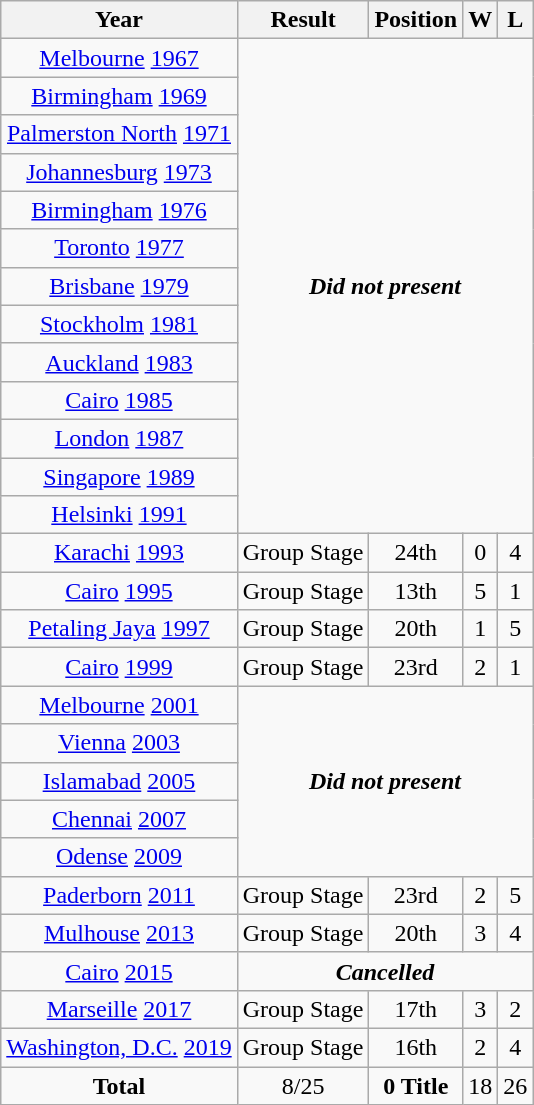<table class="wikitable" style="text-align: center;">
<tr>
<th>Year</th>
<th>Result</th>
<th>Position</th>
<th>W</th>
<th>L</th>
</tr>
<tr>
<td> <a href='#'>Melbourne</a> <a href='#'>1967</a></td>
<td rowspan="13" colspan="4" align="center"><strong><em>Did not present</em></strong></td>
</tr>
<tr>
<td> <a href='#'>Birmingham</a> <a href='#'>1969</a></td>
</tr>
<tr>
<td> <a href='#'>Palmerston North</a> <a href='#'>1971</a></td>
</tr>
<tr>
<td> <a href='#'>Johannesburg</a> <a href='#'>1973</a></td>
</tr>
<tr>
<td> <a href='#'>Birmingham</a> <a href='#'>1976</a></td>
</tr>
<tr>
<td> <a href='#'>Toronto</a> <a href='#'>1977</a></td>
</tr>
<tr>
<td> <a href='#'>Brisbane</a> <a href='#'>1979</a></td>
</tr>
<tr>
<td> <a href='#'>Stockholm</a> <a href='#'>1981</a></td>
</tr>
<tr>
<td> <a href='#'>Auckland</a> <a href='#'>1983</a></td>
</tr>
<tr>
<td> <a href='#'>Cairo</a> <a href='#'>1985</a></td>
</tr>
<tr>
<td> <a href='#'>London</a> <a href='#'>1987</a></td>
</tr>
<tr>
<td> <a href='#'>Singapore</a> <a href='#'>1989</a></td>
</tr>
<tr>
<td> <a href='#'>Helsinki</a> <a href='#'>1991</a></td>
</tr>
<tr>
<td> <a href='#'>Karachi</a> <a href='#'>1993</a></td>
<td>Group Stage</td>
<td>24th</td>
<td>0</td>
<td>4</td>
</tr>
<tr>
<td> <a href='#'>Cairo</a> <a href='#'>1995</a></td>
<td>Group Stage</td>
<td>13th</td>
<td>5</td>
<td>1</td>
</tr>
<tr>
<td> <a href='#'>Petaling Jaya</a> <a href='#'>1997</a></td>
<td>Group Stage</td>
<td>20th</td>
<td>1</td>
<td>5</td>
</tr>
<tr>
<td> <a href='#'>Cairo</a> <a href='#'>1999</a></td>
<td>Group Stage</td>
<td>23rd</td>
<td>2</td>
<td>1</td>
</tr>
<tr>
<td> <a href='#'>Melbourne</a> <a href='#'>2001</a></td>
<td rowspan="5" colspan="4" align="center"><strong><em>Did not present</em></strong></td>
</tr>
<tr>
<td> <a href='#'>Vienna</a> <a href='#'>2003</a></td>
</tr>
<tr>
<td> <a href='#'>Islamabad</a> <a href='#'>2005</a></td>
</tr>
<tr>
<td> <a href='#'>Chennai</a> <a href='#'>2007</a></td>
</tr>
<tr>
<td> <a href='#'>Odense</a> <a href='#'>2009</a></td>
</tr>
<tr>
<td> <a href='#'>Paderborn</a> <a href='#'>2011</a></td>
<td>Group Stage</td>
<td>23rd</td>
<td>2</td>
<td>5</td>
</tr>
<tr>
<td> <a href='#'>Mulhouse</a> <a href='#'>2013</a></td>
<td>Group Stage</td>
<td>20th</td>
<td>3</td>
<td>4</td>
</tr>
<tr>
<td> <a href='#'>Cairo</a> <a href='#'>2015</a></td>
<td rowspan="1" colspan="4" align="center"><strong><em>Cancelled</em></strong></td>
</tr>
<tr>
<td> <a href='#'>Marseille</a> <a href='#'>2017</a></td>
<td>Group Stage</td>
<td>17th</td>
<td>3</td>
<td>2</td>
</tr>
<tr>
<td> <a href='#'>Washington, D.C.</a> <a href='#'>2019</a></td>
<td>Group Stage</td>
<td>16th</td>
<td>2</td>
<td>4</td>
</tr>
<tr>
<td><strong>Total</strong></td>
<td>8/25</td>
<td><strong>0 Title</strong></td>
<td>18</td>
<td>26</td>
</tr>
</table>
